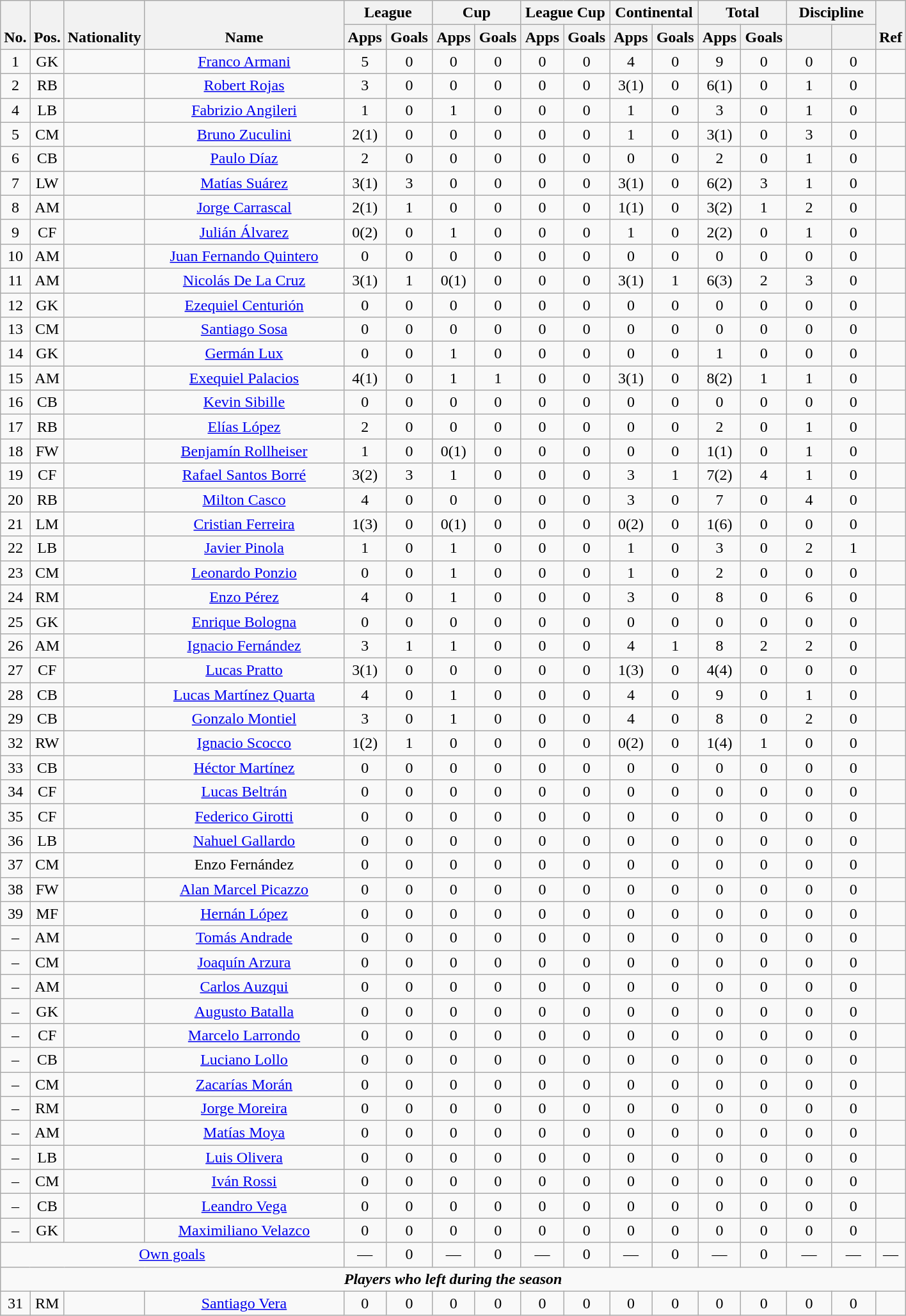<table class="wikitable" style="text-align:center">
<tr>
<th rowspan="2" valign="bottom">No.</th>
<th rowspan="2" valign="bottom">Pos.</th>
<th rowspan="2" valign="bottom">Nationality</th>
<th rowspan="2" valign="bottom" width="200">Name</th>
<th colspan="2" width="85">League</th>
<th colspan="2" width="85">Cup</th>
<th colspan="2" width="85">League Cup</th>
<th colspan="2" width="85">Continental</th>
<th colspan="2" width="85">Total</th>
<th colspan="2" width="85">Discipline</th>
<th rowspan="2" valign="bottom">Ref</th>
</tr>
<tr>
<th>Apps</th>
<th>Goals</th>
<th>Apps</th>
<th>Goals</th>
<th>Apps</th>
<th>Goals</th>
<th>Apps</th>
<th>Goals</th>
<th>Apps</th>
<th>Goals</th>
<th></th>
<th></th>
</tr>
<tr>
<td align="center">1</td>
<td align="center">GK</td>
<td align="center"></td>
<td align="center"><a href='#'>Franco Armani</a></td>
<td>5</td>
<td>0</td>
<td>0</td>
<td>0</td>
<td>0</td>
<td>0</td>
<td>4</td>
<td>0</td>
<td>9</td>
<td>0</td>
<td>0</td>
<td>0</td>
<td></td>
</tr>
<tr>
<td align="center">2</td>
<td align="center">RB</td>
<td align="center"></td>
<td align="center"><a href='#'>Robert Rojas</a></td>
<td>3</td>
<td>0</td>
<td>0</td>
<td>0</td>
<td>0</td>
<td>0</td>
<td>3(1)</td>
<td>0</td>
<td>6(1)</td>
<td>0</td>
<td>1</td>
<td>0</td>
<td></td>
</tr>
<tr>
<td align="center">4</td>
<td align="center">LB</td>
<td align="center"></td>
<td align="center"><a href='#'>Fabrizio Angileri</a></td>
<td>1</td>
<td>0</td>
<td>1</td>
<td>0</td>
<td>0</td>
<td>0</td>
<td>1</td>
<td>0</td>
<td>3</td>
<td>0</td>
<td>1</td>
<td>0</td>
<td></td>
</tr>
<tr>
<td align="center">5</td>
<td align="center">CM</td>
<td align="center"></td>
<td align="center"><a href='#'>Bruno Zuculini</a></td>
<td>2(1)</td>
<td>0</td>
<td>0</td>
<td>0</td>
<td>0</td>
<td>0</td>
<td>1</td>
<td>0</td>
<td>3(1)</td>
<td>0</td>
<td>3</td>
<td>0</td>
<td></td>
</tr>
<tr>
<td align="center">6</td>
<td align="center">CB</td>
<td align="center"></td>
<td align="center"><a href='#'>Paulo Díaz</a></td>
<td>2</td>
<td>0</td>
<td>0</td>
<td>0</td>
<td>0</td>
<td>0</td>
<td>0</td>
<td>0</td>
<td>2</td>
<td>0</td>
<td>1</td>
<td>0</td>
<td></td>
</tr>
<tr>
<td align="center">7</td>
<td align="center">LW</td>
<td align="center"></td>
<td align="center"><a href='#'>Matías Suárez</a></td>
<td>3(1)</td>
<td>3</td>
<td>0</td>
<td>0</td>
<td>0</td>
<td>0</td>
<td>3(1)</td>
<td>0</td>
<td>6(2)</td>
<td>3</td>
<td>1</td>
<td>0</td>
<td></td>
</tr>
<tr>
<td align="center">8</td>
<td align="center">AM</td>
<td align="center"></td>
<td align="center"><a href='#'>Jorge Carrascal</a></td>
<td>2(1)</td>
<td>1</td>
<td>0</td>
<td>0</td>
<td>0</td>
<td>0</td>
<td>1(1)</td>
<td>0</td>
<td>3(2)</td>
<td>1</td>
<td>2</td>
<td>0</td>
<td></td>
</tr>
<tr>
<td align="center">9</td>
<td align="center">CF</td>
<td align="center"></td>
<td align="center"><a href='#'>Julián Álvarez</a></td>
<td>0(2)</td>
<td>0</td>
<td>1</td>
<td>0</td>
<td>0</td>
<td>0</td>
<td>1</td>
<td>0</td>
<td>2(2)</td>
<td>0</td>
<td>1</td>
<td>0</td>
<td></td>
</tr>
<tr>
<td align="center">10</td>
<td align="center">AM</td>
<td align="center"></td>
<td align="center"><a href='#'>Juan Fernando Quintero</a></td>
<td>0</td>
<td>0</td>
<td>0</td>
<td>0</td>
<td>0</td>
<td>0</td>
<td>0</td>
<td>0</td>
<td>0</td>
<td>0</td>
<td>0</td>
<td>0</td>
<td></td>
</tr>
<tr>
<td align="center">11</td>
<td align="center">AM</td>
<td align="center"></td>
<td align="center"><a href='#'>Nicolás De La Cruz</a></td>
<td>3(1)</td>
<td>1</td>
<td>0(1)</td>
<td>0</td>
<td>0</td>
<td>0</td>
<td>3(1)</td>
<td>1</td>
<td>6(3)</td>
<td>2</td>
<td>3</td>
<td>0</td>
<td></td>
</tr>
<tr>
<td align="center">12</td>
<td align="center">GK</td>
<td align="center"></td>
<td align="center"><a href='#'>Ezequiel Centurión</a></td>
<td>0</td>
<td>0</td>
<td>0</td>
<td>0</td>
<td>0</td>
<td>0</td>
<td>0</td>
<td>0</td>
<td>0</td>
<td>0</td>
<td>0</td>
<td>0</td>
<td></td>
</tr>
<tr>
<td align="center">13</td>
<td align="center">CM</td>
<td align="center"></td>
<td align="center"><a href='#'>Santiago Sosa</a></td>
<td>0</td>
<td>0</td>
<td>0</td>
<td>0</td>
<td>0</td>
<td>0</td>
<td>0</td>
<td>0</td>
<td>0</td>
<td>0</td>
<td>0</td>
<td>0</td>
<td></td>
</tr>
<tr>
<td align="center">14</td>
<td align="center">GK</td>
<td align="center"></td>
<td align="center"><a href='#'>Germán Lux</a></td>
<td>0</td>
<td>0</td>
<td>1</td>
<td>0</td>
<td>0</td>
<td>0</td>
<td>0</td>
<td>0</td>
<td>1</td>
<td>0</td>
<td>0</td>
<td>0</td>
<td></td>
</tr>
<tr>
<td align="center">15</td>
<td align="center">AM</td>
<td align="center"></td>
<td align="center"><a href='#'>Exequiel Palacios</a></td>
<td>4(1)</td>
<td>0</td>
<td>1</td>
<td>1</td>
<td>0</td>
<td>0</td>
<td>3(1)</td>
<td>0</td>
<td>8(2)</td>
<td>1</td>
<td>1</td>
<td>0</td>
<td></td>
</tr>
<tr>
<td align="center">16</td>
<td align="center">CB</td>
<td align="center"></td>
<td align="center"><a href='#'>Kevin Sibille</a></td>
<td>0</td>
<td>0</td>
<td>0</td>
<td>0</td>
<td>0</td>
<td>0</td>
<td>0</td>
<td>0</td>
<td>0</td>
<td>0</td>
<td>0</td>
<td>0</td>
<td></td>
</tr>
<tr>
<td align="center">17</td>
<td align="center">RB</td>
<td align="center"></td>
<td align="center"><a href='#'>Elías López</a></td>
<td>2</td>
<td>0</td>
<td>0</td>
<td>0</td>
<td>0</td>
<td>0</td>
<td>0</td>
<td>0</td>
<td>2</td>
<td>0</td>
<td>1</td>
<td>0</td>
<td></td>
</tr>
<tr>
<td align="center">18</td>
<td align="center">FW</td>
<td align="center"></td>
<td align="center"><a href='#'>Benjamín Rollheiser</a></td>
<td>1</td>
<td>0</td>
<td>0(1)</td>
<td>0</td>
<td>0</td>
<td>0</td>
<td>0</td>
<td>0</td>
<td>1(1)</td>
<td>0</td>
<td>1</td>
<td>0</td>
<td></td>
</tr>
<tr>
<td align="center">19</td>
<td align="center">CF</td>
<td align="center"></td>
<td align="center"><a href='#'>Rafael Santos Borré</a></td>
<td>3(2)</td>
<td>3</td>
<td>1</td>
<td>0</td>
<td>0</td>
<td>0</td>
<td>3</td>
<td>1</td>
<td>7(2)</td>
<td>4</td>
<td>1</td>
<td>0</td>
<td></td>
</tr>
<tr>
<td align="center">20</td>
<td align="center">RB</td>
<td align="center"></td>
<td align="center"><a href='#'>Milton Casco</a></td>
<td>4</td>
<td>0</td>
<td>0</td>
<td>0</td>
<td>0</td>
<td>0</td>
<td>3</td>
<td>0</td>
<td>7</td>
<td>0</td>
<td>4</td>
<td>0</td>
<td></td>
</tr>
<tr>
<td align="center">21</td>
<td align="center">LM</td>
<td align="center"></td>
<td align="center"><a href='#'>Cristian Ferreira</a></td>
<td>1(3)</td>
<td>0</td>
<td>0(1)</td>
<td>0</td>
<td>0</td>
<td>0</td>
<td>0(2)</td>
<td>0</td>
<td>1(6)</td>
<td>0</td>
<td>0</td>
<td>0</td>
<td></td>
</tr>
<tr>
<td align="center">22</td>
<td align="center">LB</td>
<td align="center"></td>
<td align="center"><a href='#'>Javier Pinola</a></td>
<td>1</td>
<td>0</td>
<td>1</td>
<td>0</td>
<td>0</td>
<td>0</td>
<td>1</td>
<td>0</td>
<td>3</td>
<td>0</td>
<td>2</td>
<td>1</td>
<td></td>
</tr>
<tr>
<td align="center">23</td>
<td align="center">CM</td>
<td align="center"></td>
<td align="center"><a href='#'>Leonardo Ponzio</a></td>
<td>0</td>
<td>0</td>
<td>1</td>
<td>0</td>
<td>0</td>
<td>0</td>
<td>1</td>
<td>0</td>
<td>2</td>
<td>0</td>
<td>0</td>
<td>0</td>
<td></td>
</tr>
<tr>
<td align="center">24</td>
<td align="center">RM</td>
<td align="center"></td>
<td align="center"><a href='#'>Enzo Pérez</a></td>
<td>4</td>
<td>0</td>
<td>1</td>
<td>0</td>
<td>0</td>
<td>0</td>
<td>3</td>
<td>0</td>
<td>8</td>
<td>0</td>
<td>6</td>
<td>0</td>
<td></td>
</tr>
<tr>
<td align="center">25</td>
<td align="center">GK</td>
<td align="center"></td>
<td align="center"><a href='#'>Enrique Bologna</a></td>
<td>0</td>
<td>0</td>
<td>0</td>
<td>0</td>
<td>0</td>
<td>0</td>
<td>0</td>
<td>0</td>
<td>0</td>
<td>0</td>
<td>0</td>
<td>0</td>
<td></td>
</tr>
<tr>
<td align="center">26</td>
<td align="center">AM</td>
<td align="center"></td>
<td align="center"><a href='#'>Ignacio Fernández</a></td>
<td>3</td>
<td>1</td>
<td>1</td>
<td>0</td>
<td>0</td>
<td>0</td>
<td>4</td>
<td>1</td>
<td>8</td>
<td>2</td>
<td>2</td>
<td>0</td>
<td></td>
</tr>
<tr>
<td align="center">27</td>
<td align="center">CF</td>
<td align="center"></td>
<td align="center"><a href='#'>Lucas Pratto</a></td>
<td>3(1)</td>
<td>0</td>
<td>0</td>
<td>0</td>
<td>0</td>
<td>0</td>
<td>1(3)</td>
<td>0</td>
<td>4(4)</td>
<td>0</td>
<td>0</td>
<td>0</td>
<td></td>
</tr>
<tr>
<td align="center">28</td>
<td align="center">CB</td>
<td align="center"></td>
<td align="center"><a href='#'>Lucas Martínez Quarta</a></td>
<td>4</td>
<td>0</td>
<td>1</td>
<td>0</td>
<td>0</td>
<td>0</td>
<td>4</td>
<td>0</td>
<td>9</td>
<td>0</td>
<td>1</td>
<td>0</td>
<td></td>
</tr>
<tr>
<td align="center">29</td>
<td align="center">CB</td>
<td align="center"></td>
<td align="center"><a href='#'>Gonzalo Montiel</a></td>
<td>3</td>
<td>0</td>
<td>1</td>
<td>0</td>
<td>0</td>
<td>0</td>
<td>4</td>
<td>0</td>
<td>8</td>
<td>0</td>
<td>2</td>
<td>0</td>
<td></td>
</tr>
<tr>
<td align="center">32</td>
<td align="center">RW</td>
<td align="center"></td>
<td align="center"><a href='#'>Ignacio Scocco</a></td>
<td>1(2)</td>
<td>1</td>
<td>0</td>
<td>0</td>
<td>0</td>
<td>0</td>
<td>0(2)</td>
<td>0</td>
<td>1(4)</td>
<td>1</td>
<td>0</td>
<td>0</td>
<td></td>
</tr>
<tr>
<td align="center">33</td>
<td align="center">CB</td>
<td align="center"></td>
<td align="center"><a href='#'>Héctor Martínez</a></td>
<td>0</td>
<td>0</td>
<td>0</td>
<td>0</td>
<td>0</td>
<td>0</td>
<td>0</td>
<td>0</td>
<td>0</td>
<td>0</td>
<td>0</td>
<td>0</td>
<td></td>
</tr>
<tr>
<td align="center">34</td>
<td align="center">CF</td>
<td align="center"></td>
<td align="center"><a href='#'>Lucas Beltrán</a></td>
<td>0</td>
<td>0</td>
<td>0</td>
<td>0</td>
<td>0</td>
<td>0</td>
<td>0</td>
<td>0</td>
<td>0</td>
<td>0</td>
<td>0</td>
<td>0</td>
<td></td>
</tr>
<tr>
<td align="center">35</td>
<td align="center">CF</td>
<td align="center"></td>
<td align="center"><a href='#'>Federico Girotti</a></td>
<td>0</td>
<td>0</td>
<td>0</td>
<td>0</td>
<td>0</td>
<td>0</td>
<td>0</td>
<td>0</td>
<td>0</td>
<td>0</td>
<td>0</td>
<td>0</td>
<td></td>
</tr>
<tr>
<td align="center">36</td>
<td align="center">LB</td>
<td align="center"></td>
<td align="center"><a href='#'>Nahuel Gallardo</a></td>
<td>0</td>
<td>0</td>
<td>0</td>
<td>0</td>
<td>0</td>
<td>0</td>
<td>0</td>
<td>0</td>
<td>0</td>
<td>0</td>
<td>0</td>
<td>0</td>
<td></td>
</tr>
<tr>
<td align="center">37</td>
<td align="center">CM</td>
<td align="center"></td>
<td align="center">Enzo Fernández</td>
<td>0</td>
<td>0</td>
<td>0</td>
<td>0</td>
<td>0</td>
<td>0</td>
<td>0</td>
<td>0</td>
<td>0</td>
<td>0</td>
<td>0</td>
<td>0</td>
<td></td>
</tr>
<tr>
<td align="center">38</td>
<td align="center">FW</td>
<td align="center"></td>
<td align="center"><a href='#'>Alan Marcel Picazzo</a></td>
<td>0</td>
<td>0</td>
<td>0</td>
<td>0</td>
<td>0</td>
<td>0</td>
<td>0</td>
<td>0</td>
<td>0</td>
<td>0</td>
<td>0</td>
<td>0</td>
<td></td>
</tr>
<tr>
<td align="center">39</td>
<td align="center">MF</td>
<td align="center"></td>
<td align="center"><a href='#'>Hernán López</a></td>
<td>0</td>
<td>0</td>
<td>0</td>
<td>0</td>
<td>0</td>
<td>0</td>
<td>0</td>
<td>0</td>
<td>0</td>
<td>0</td>
<td>0</td>
<td>0</td>
<td></td>
</tr>
<tr>
<td align="center">–</td>
<td align="center">AM</td>
<td align="center"></td>
<td align="center"><a href='#'>Tomás Andrade</a></td>
<td>0</td>
<td>0</td>
<td>0</td>
<td>0</td>
<td>0</td>
<td>0</td>
<td>0</td>
<td>0</td>
<td>0</td>
<td>0</td>
<td>0</td>
<td>0</td>
<td></td>
</tr>
<tr>
<td align="center">–</td>
<td align="center">CM</td>
<td align="center"></td>
<td align="center"><a href='#'>Joaquín Arzura</a></td>
<td>0</td>
<td>0</td>
<td>0</td>
<td>0</td>
<td>0</td>
<td>0</td>
<td>0</td>
<td>0</td>
<td>0</td>
<td>0</td>
<td>0</td>
<td>0</td>
<td></td>
</tr>
<tr>
<td align="center">–</td>
<td align="center">AM</td>
<td align="center"></td>
<td align="center"><a href='#'>Carlos Auzqui</a></td>
<td>0</td>
<td>0</td>
<td>0</td>
<td>0</td>
<td>0</td>
<td>0</td>
<td>0</td>
<td>0</td>
<td>0</td>
<td>0</td>
<td>0</td>
<td>0</td>
<td></td>
</tr>
<tr>
<td align="center">–</td>
<td align="center">GK</td>
<td align="center"></td>
<td align="center"><a href='#'>Augusto Batalla</a></td>
<td>0</td>
<td>0</td>
<td>0</td>
<td>0</td>
<td>0</td>
<td>0</td>
<td>0</td>
<td>0</td>
<td>0</td>
<td>0</td>
<td>0</td>
<td>0</td>
<td></td>
</tr>
<tr>
<td align="center">–</td>
<td align="center">CF</td>
<td align="center"> </td>
<td align="center"><a href='#'>Marcelo Larrondo</a></td>
<td>0</td>
<td>0</td>
<td>0</td>
<td>0</td>
<td>0</td>
<td>0</td>
<td>0</td>
<td>0</td>
<td>0</td>
<td>0</td>
<td>0</td>
<td>0</td>
<td></td>
</tr>
<tr>
<td align="center">–</td>
<td align="center">CB</td>
<td align="center"></td>
<td align="center"><a href='#'>Luciano Lollo</a></td>
<td>0</td>
<td>0</td>
<td>0</td>
<td>0</td>
<td>0</td>
<td>0</td>
<td>0</td>
<td>0</td>
<td>0</td>
<td>0</td>
<td>0</td>
<td>0</td>
<td></td>
</tr>
<tr>
<td align="center">–</td>
<td align="center">CM</td>
<td align="center"></td>
<td align="center"><a href='#'>Zacarías Morán</a></td>
<td>0</td>
<td>0</td>
<td>0</td>
<td>0</td>
<td>0</td>
<td>0</td>
<td>0</td>
<td>0</td>
<td>0</td>
<td>0</td>
<td>0</td>
<td>0</td>
<td></td>
</tr>
<tr>
<td align="center">–</td>
<td align="center">RM</td>
<td align="center"></td>
<td align="center"><a href='#'>Jorge Moreira</a></td>
<td>0</td>
<td>0</td>
<td>0</td>
<td>0</td>
<td>0</td>
<td>0</td>
<td>0</td>
<td>0</td>
<td>0</td>
<td>0</td>
<td>0</td>
<td>0</td>
<td></td>
</tr>
<tr>
<td align="center">–</td>
<td align="center">AM</td>
<td align="center"></td>
<td align="center"><a href='#'>Matías Moya</a></td>
<td>0</td>
<td>0</td>
<td>0</td>
<td>0</td>
<td>0</td>
<td>0</td>
<td>0</td>
<td>0</td>
<td>0</td>
<td>0</td>
<td>0</td>
<td>0</td>
<td></td>
</tr>
<tr>
<td align="center">–</td>
<td align="center">LB</td>
<td align="center"></td>
<td align="center"><a href='#'>Luis Olivera</a></td>
<td>0</td>
<td>0</td>
<td>0</td>
<td>0</td>
<td>0</td>
<td>0</td>
<td>0</td>
<td>0</td>
<td>0</td>
<td>0</td>
<td>0</td>
<td>0</td>
<td></td>
</tr>
<tr>
<td align="center">–</td>
<td align="center">CM</td>
<td align="center"></td>
<td align="center"><a href='#'>Iván Rossi</a></td>
<td>0</td>
<td>0</td>
<td>0</td>
<td>0</td>
<td>0</td>
<td>0</td>
<td>0</td>
<td>0</td>
<td>0</td>
<td>0</td>
<td>0</td>
<td>0</td>
<td></td>
</tr>
<tr>
<td align="center">–</td>
<td align="center">CB</td>
<td align="center"></td>
<td align="center"><a href='#'>Leandro Vega</a></td>
<td>0</td>
<td>0</td>
<td>0</td>
<td>0</td>
<td>0</td>
<td>0</td>
<td>0</td>
<td>0</td>
<td>0</td>
<td>0</td>
<td>0</td>
<td>0</td>
<td></td>
</tr>
<tr>
<td align="center">–</td>
<td align="center">GK</td>
<td align="center"></td>
<td align="center"><a href='#'>Maximiliano Velazco</a></td>
<td>0</td>
<td>0</td>
<td>0</td>
<td>0</td>
<td>0</td>
<td>0</td>
<td>0</td>
<td>0</td>
<td>0</td>
<td>0</td>
<td>0</td>
<td>0</td>
<td></td>
</tr>
<tr>
<td colspan="4" align="center"><a href='#'>Own goals</a></td>
<td>—</td>
<td>0</td>
<td>—</td>
<td>0</td>
<td>—</td>
<td>0</td>
<td>—</td>
<td>0</td>
<td>—</td>
<td>0</td>
<td>—</td>
<td>—</td>
<td>—</td>
</tr>
<tr>
<td colspan="17" align="center"><strong><em>Players who left during the season</em></strong></td>
</tr>
<tr>
<td align="center">31</td>
<td align="center">RM</td>
<td align="center"></td>
<td align="center"><a href='#'>Santiago Vera</a></td>
<td>0</td>
<td>0</td>
<td>0</td>
<td>0</td>
<td>0</td>
<td>0</td>
<td>0</td>
<td>0</td>
<td>0</td>
<td>0</td>
<td>0</td>
<td>0</td>
<td></td>
</tr>
</table>
